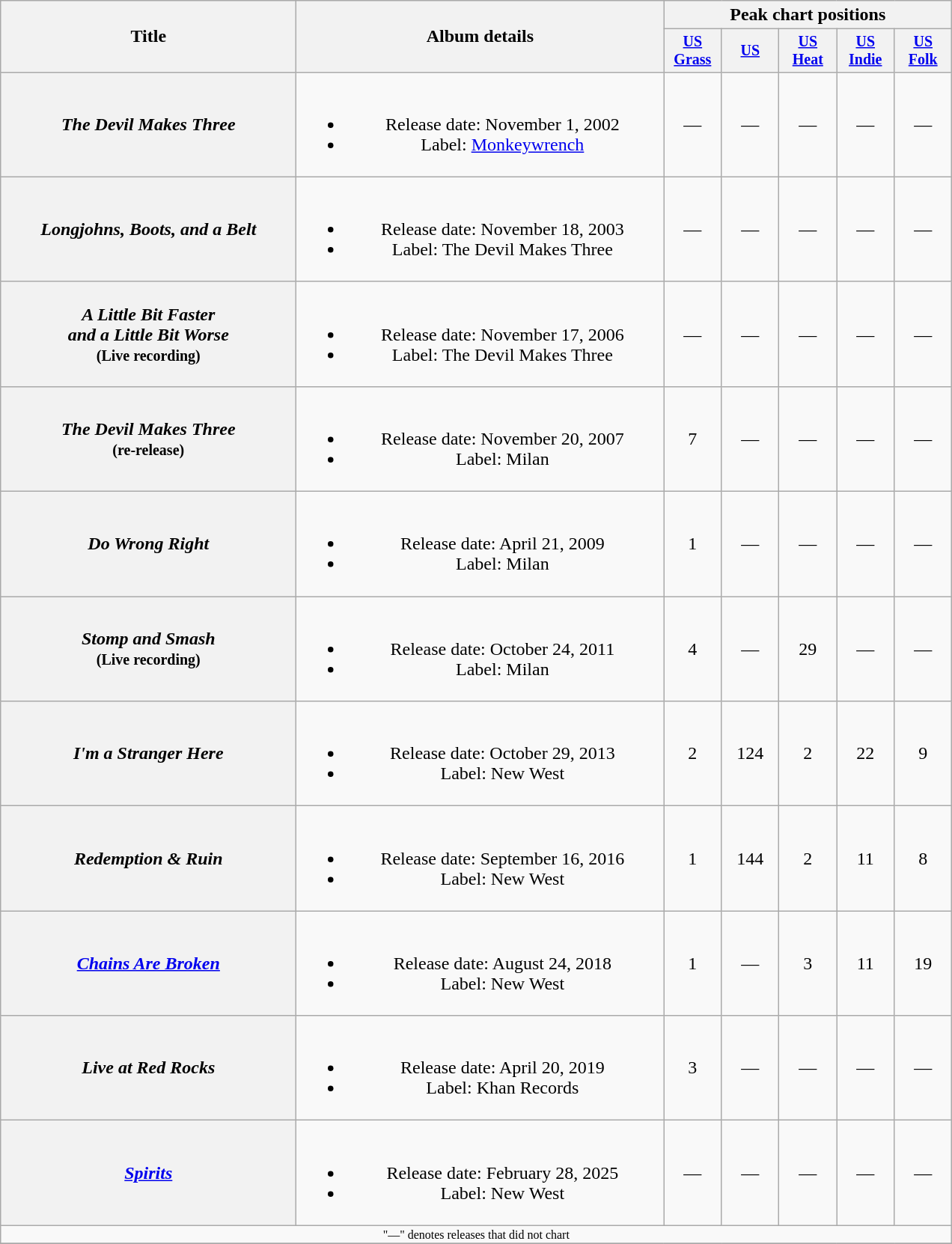<table class="wikitable plainrowheaders" style="text-align:center;">
<tr>
<th rowspan="2" style="width:16em;">Title</th>
<th rowspan="2" style="width:20em;">Album details</th>
<th colspan="5">Peak chart positions</th>
</tr>
<tr style="font-size:smaller;">
<th width="45"><a href='#'>US Grass</a><br></th>
<th width="45"><a href='#'>US</a><br></th>
<th width="45"><a href='#'>US Heat</a><br></th>
<th width="45"><a href='#'>US Indie</a><br></th>
<th width="45"><a href='#'>US Folk</a><br></th>
</tr>
<tr>
<th scope="row"><em>The Devil Makes Three</em></th>
<td><br><ul><li>Release date: November 1, 2002</li><li>Label: <a href='#'>Monkeywrench</a></li></ul></td>
<td>—</td>
<td>—</td>
<td>—</td>
<td>—</td>
<td>—</td>
</tr>
<tr>
<th scope="row"><em>Longjohns, Boots, and a Belt</em></th>
<td><br><ul><li>Release date: November 18, 2003</li><li>Label: The Devil Makes Three</li></ul></td>
<td>—</td>
<td>—</td>
<td>—</td>
<td>—</td>
<td>—</td>
</tr>
<tr>
<th scope="row"><em>A Little Bit Faster<br>and a Little Bit Worse</em><br><small>(Live recording)</small></th>
<td><br><ul><li>Release date: November 17, 2006</li><li>Label: The Devil Makes Three</li></ul></td>
<td>—</td>
<td>—</td>
<td>—</td>
<td>—</td>
<td>—</td>
</tr>
<tr>
<th scope="row"><em>The Devil Makes Three</em><br><small>(re-release)</small></th>
<td><br><ul><li>Release date: November 20, 2007</li><li>Label: Milan</li></ul></td>
<td>7</td>
<td>—</td>
<td>—</td>
<td>—</td>
<td>—</td>
</tr>
<tr>
<th scope="row"><em>Do Wrong Right</em></th>
<td><br><ul><li>Release date: April 21, 2009</li><li>Label: Milan</li></ul></td>
<td>1</td>
<td>—</td>
<td>—</td>
<td>—</td>
<td>—</td>
</tr>
<tr>
<th scope="row"><em>Stomp and Smash</em><br><small>(Live recording)</small></th>
<td><br><ul><li>Release date: October 24, 2011</li><li>Label: Milan</li></ul></td>
<td>4</td>
<td>—</td>
<td>29</td>
<td>—</td>
<td>—</td>
</tr>
<tr>
<th scope="row"><em>I'm a Stranger Here</em></th>
<td><br><ul><li>Release date: October 29, 2013</li><li>Label: New West</li></ul></td>
<td>2</td>
<td>124</td>
<td>2</td>
<td>22</td>
<td>9</td>
</tr>
<tr>
<th scope="row"><em>Redemption & Ruin</em></th>
<td><br><ul><li>Release date: September 16, 2016</li><li>Label: New West</li></ul></td>
<td>1</td>
<td>144</td>
<td>2</td>
<td>11</td>
<td>8</td>
</tr>
<tr>
<th scope="row"><em><a href='#'>Chains Are Broken</a></em></th>
<td><br><ul><li>Release date: August 24, 2018</li><li>Label: New West</li></ul></td>
<td>1</td>
<td>—</td>
<td>3</td>
<td>11</td>
<td>19</td>
</tr>
<tr>
<th scope="row"><em>Live at Red Rocks</em></th>
<td><br><ul><li>Release date: April 20, 2019</li><li>Label: Khan Records</li></ul></td>
<td>3</td>
<td>—</td>
<td>—</td>
<td>—</td>
<td>—</td>
</tr>
<tr>
<th scope="row"><em><a href='#'>Spirits</a></em></th>
<td><br><ul><li>Release date: February 28, 2025</li><li>Label: New West</li></ul></td>
<td>—</td>
<td>—</td>
<td>—</td>
<td>—</td>
<td>—</td>
</tr>
<tr>
<td colspan="7" style="font-size:8pt">"—" denotes releases that did not chart</td>
</tr>
<tr>
</tr>
</table>
